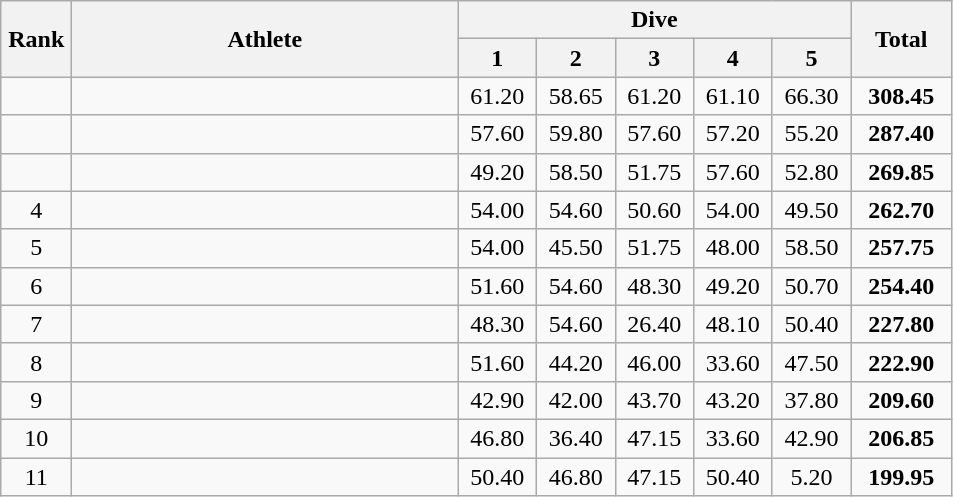<table class=wikitable style="text-align:center">
<tr>
<th rowspan="2" width=40>Rank</th>
<th rowspan="2" width=250>Athlete</th>
<th colspan="5">Dive</th>
<th rowspan="2" width=60>Total</th>
</tr>
<tr>
<th width=45>1</th>
<th width=45>2</th>
<th width=45>3</th>
<th width=45>4</th>
<th width=45>5</th>
</tr>
<tr>
<td></td>
<td align=left></td>
<td>61.20</td>
<td>58.65</td>
<td>61.20</td>
<td>61.10</td>
<td>66.30</td>
<td><strong>308.45</strong></td>
</tr>
<tr>
<td></td>
<td align=left></td>
<td>57.60</td>
<td>59.80</td>
<td>57.60</td>
<td>57.20</td>
<td>55.20</td>
<td><strong>287.40</strong></td>
</tr>
<tr>
<td></td>
<td align=left></td>
<td>49.20</td>
<td>58.50</td>
<td>51.75</td>
<td>57.60</td>
<td>52.80</td>
<td><strong>269.85</strong></td>
</tr>
<tr>
<td>4</td>
<td align=left></td>
<td>54.00</td>
<td>54.60</td>
<td>50.60</td>
<td>54.00</td>
<td>49.50</td>
<td><strong>262.70</strong></td>
</tr>
<tr>
<td>5</td>
<td align=left></td>
<td>54.00</td>
<td>45.50</td>
<td>51.75</td>
<td>48.00</td>
<td>58.50</td>
<td><strong>257.75</strong></td>
</tr>
<tr>
<td>6</td>
<td align=left></td>
<td>51.60</td>
<td>54.60</td>
<td>48.30</td>
<td>49.20</td>
<td>50.70</td>
<td><strong>254.40</strong></td>
</tr>
<tr>
<td>7</td>
<td align=left></td>
<td>48.30</td>
<td>54.60</td>
<td>26.40</td>
<td>48.10</td>
<td>50.40</td>
<td><strong>227.80</strong></td>
</tr>
<tr>
<td>8</td>
<td align=left></td>
<td>51.60</td>
<td>44.20</td>
<td>46.00</td>
<td>33.60</td>
<td>47.50</td>
<td><strong>222.90</strong></td>
</tr>
<tr>
<td>9</td>
<td align=left></td>
<td>42.90</td>
<td>42.00</td>
<td>43.70</td>
<td>43.20</td>
<td>37.80</td>
<td><strong>209.60</strong></td>
</tr>
<tr>
<td>10</td>
<td align=left></td>
<td>46.80</td>
<td>36.40</td>
<td>47.15</td>
<td>33.60</td>
<td>42.90</td>
<td><strong>206.85</strong></td>
</tr>
<tr>
<td>11</td>
<td align=left></td>
<td>50.40</td>
<td>46.80</td>
<td>47.15</td>
<td>50.40</td>
<td>5.20</td>
<td><strong>199.95</strong></td>
</tr>
</table>
